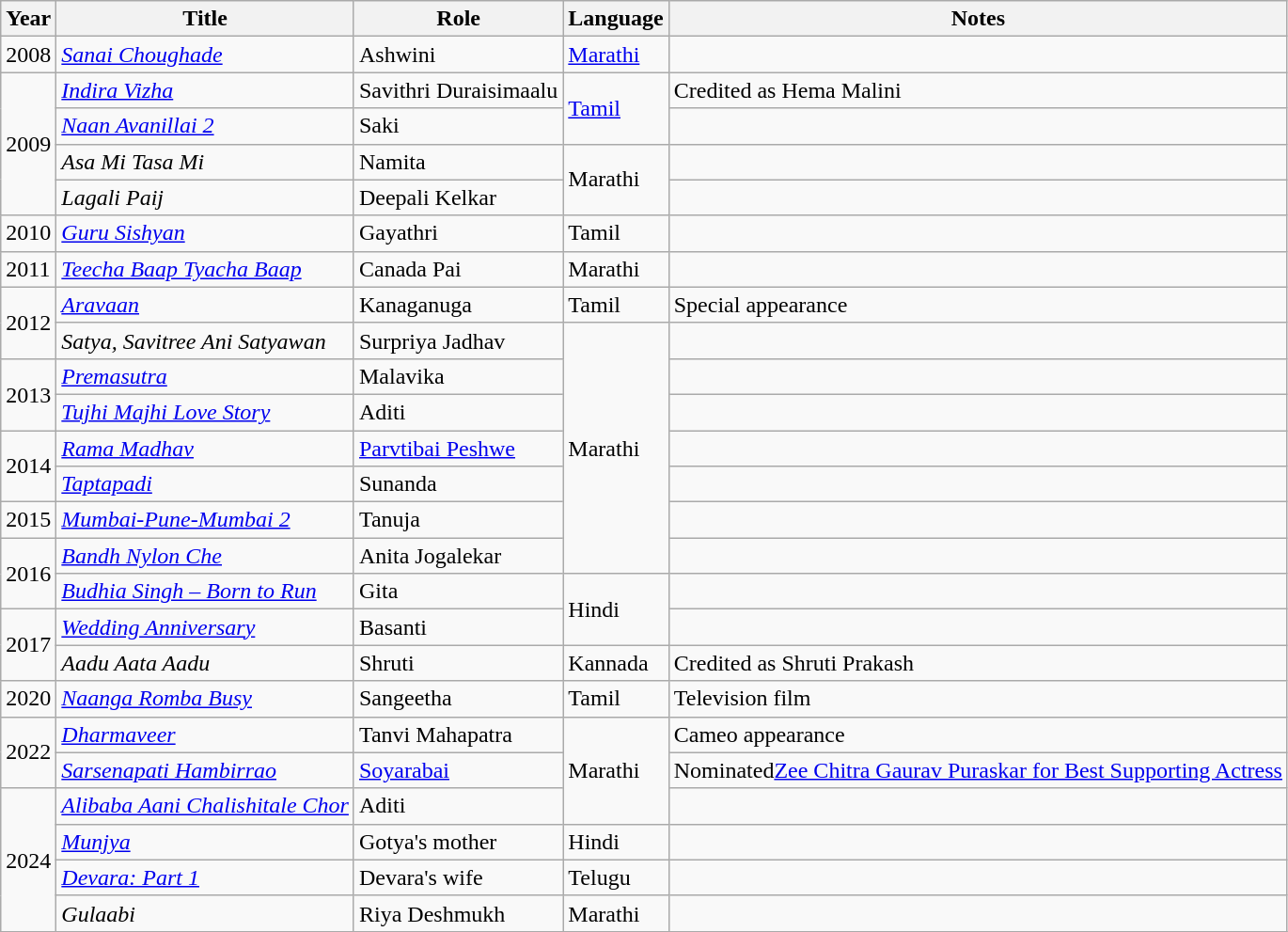<table class="wikitable sortable">
<tr>
<th>Year</th>
<th>Title</th>
<th>Role</th>
<th>Language</th>
<th>Notes</th>
</tr>
<tr>
<td rowspan="1">2008</td>
<td><em><a href='#'>Sanai Choughade</a></em></td>
<td>Ashwini</td>
<td><a href='#'>Marathi</a></td>
<td></td>
</tr>
<tr>
<td rowspan="4">2009</td>
<td><em><a href='#'>Indira Vizha</a></em></td>
<td>Savithri Duraisimaalu</td>
<td rowspan=2><a href='#'>Tamil</a></td>
<td>Credited as Hema Malini</td>
</tr>
<tr>
<td><em><a href='#'>Naan Avanillai 2</a></em></td>
<td>Saki</td>
<td></td>
</tr>
<tr>
<td><em>Asa Mi Tasa Mi</em></td>
<td>Namita</td>
<td rowspan="2">Marathi</td>
<td></td>
</tr>
<tr>
<td><em>Lagali Paij</em></td>
<td>Deepali Kelkar</td>
<td></td>
</tr>
<tr>
<td rowspan="1">2010</td>
<td><em><a href='#'>Guru Sishyan</a></em></td>
<td>Gayathri</td>
<td>Tamil</td>
<td></td>
</tr>
<tr>
<td rowspan="1">2011</td>
<td><em><a href='#'>Teecha Baap Tyacha Baap</a></em></td>
<td>Canada Pai</td>
<td>Marathi</td>
<td></td>
</tr>
<tr>
<td rowspan="2">2012</td>
<td><em><a href='#'>Aravaan</a></em></td>
<td>Kanaganuga</td>
<td>Tamil</td>
<td>Special appearance</td>
</tr>
<tr>
<td><em>Satya, Savitree Ani Satyawan</em></td>
<td>Surpriya Jadhav</td>
<td rowspan=7>Marathi</td>
<td></td>
</tr>
<tr>
<td rowspan="2">2013</td>
<td><em><a href='#'>Premasutra</a></em></td>
<td>Malavika</td>
<td></td>
</tr>
<tr>
<td><em><a href='#'>Tujhi Majhi Love Story</a></em></td>
<td>Aditi</td>
<td></td>
</tr>
<tr>
<td rowspan="2">2014</td>
<td><em><a href='#'>Rama Madhav</a></em></td>
<td><a href='#'>Parvtibai Peshwe</a></td>
<td></td>
</tr>
<tr>
<td><em><a href='#'>Taptapadi</a></em></td>
<td>Sunanda</td>
<td></td>
</tr>
<tr>
<td>2015</td>
<td><em><a href='#'>Mumbai-Pune-Mumbai 2</a></em></td>
<td>Tanuja</td>
<td></td>
</tr>
<tr>
<td rowspan="2">2016</td>
<td><em><a href='#'>Bandh Nylon Che</a></em></td>
<td>Anita Jogalekar</td>
<td></td>
</tr>
<tr>
<td><em><a href='#'>Budhia Singh – Born to Run</a></em></td>
<td>Gita</td>
<td rowspan=2>Hindi</td>
<td></td>
</tr>
<tr>
<td rowspan="2">2017</td>
<td><em><a href='#'>Wedding Anniversary</a></em></td>
<td>Basanti</td>
<td></td>
</tr>
<tr>
<td><em>Aadu Aata Aadu</em></td>
<td>Shruti</td>
<td>Kannada</td>
<td>Credited as Shruti Prakash</td>
</tr>
<tr>
<td>2020</td>
<td><em><a href='#'>Naanga Romba Busy</a></em></td>
<td>Sangeetha</td>
<td>Tamil</td>
<td>Television film</td>
</tr>
<tr>
<td rowspan="2">2022</td>
<td><em><a href='#'>Dharmaveer</a></em></td>
<td>Tanvi Mahapatra</td>
<td rowspan="3">Marathi</td>
<td>Cameo appearance</td>
</tr>
<tr>
<td><em><a href='#'>Sarsenapati Hambirrao</a></em></td>
<td><a href='#'>Soyarabai</a></td>
<td>Nominated<a href='#'>Zee Chitra Gaurav Puraskar for Best Supporting Actress</a></td>
</tr>
<tr>
<td rowspan="4">2024</td>
<td><a href='#'><em>Alibaba Aani Chalishitale Chor</em></a></td>
<td>Aditi</td>
<td></td>
</tr>
<tr>
<td><em><a href='#'>Munjya</a></em></td>
<td>Gotya's mother</td>
<td>Hindi</td>
<td></td>
</tr>
<tr>
<td><em><a href='#'>Devara: Part 1</a></em></td>
<td>Devara's wife</td>
<td>Telugu</td>
<td></td>
</tr>
<tr>
<td><em>Gulaabi</em></td>
<td>Riya Deshmukh</td>
<td>Marathi</td>
<td></td>
</tr>
<tr>
</tr>
</table>
